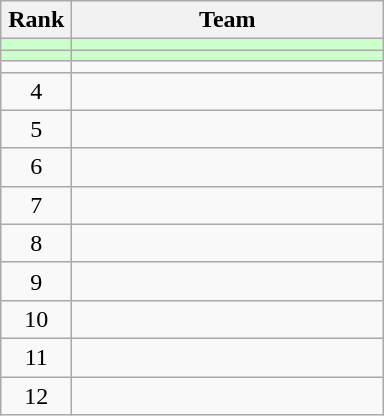<table class="wikitable" style="text-align: center;">
<tr>
<th width=40>Rank</th>
<th width=200>Team</th>
</tr>
<tr bgcolor=#ccffcc>
<td></td>
<td style="text-align:left;"></td>
</tr>
<tr bgcolor=#ccffcc>
<td></td>
<td style="text-align:left;"></td>
</tr>
<tr>
<td></td>
<td style="text-align:left;"></td>
</tr>
<tr>
<td>4</td>
<td style="text-align:left;"></td>
</tr>
<tr>
<td>5</td>
<td style="text-align:left;"></td>
</tr>
<tr>
<td>6</td>
<td style="text-align:left;"></td>
</tr>
<tr>
<td>7</td>
<td style="text-align:left;"></td>
</tr>
<tr>
<td>8</td>
<td style="text-align:left;"></td>
</tr>
<tr>
<td>9</td>
<td style="text-align:left;"></td>
</tr>
<tr>
<td>10</td>
<td style="text-align:left;"></td>
</tr>
<tr>
<td>11</td>
<td style="text-align:left;"></td>
</tr>
<tr>
<td>12</td>
<td style="text-align:left;"></td>
</tr>
</table>
